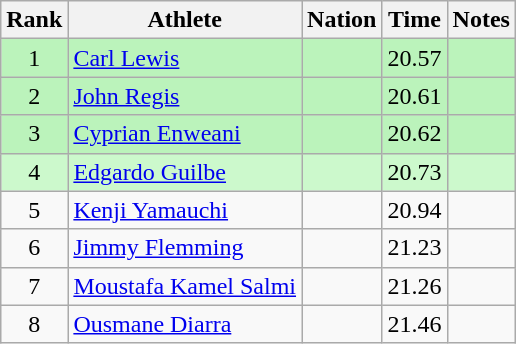<table class="wikitable sortable" style="text-align:center">
<tr>
<th>Rank</th>
<th>Athlete</th>
<th>Nation</th>
<th>Time</th>
<th>Notes</th>
</tr>
<tr style="background:#bbf3bb;">
<td>1</td>
<td align=left><a href='#'>Carl Lewis</a></td>
<td align=left></td>
<td>20.57</td>
<td></td>
</tr>
<tr style="background:#bbf3bb;">
<td>2</td>
<td align=left><a href='#'>John Regis</a></td>
<td align=left></td>
<td>20.61</td>
<td></td>
</tr>
<tr style="background:#bbf3bb;">
<td>3</td>
<td align=left><a href='#'>Cyprian Enweani</a></td>
<td align=left></td>
<td>20.62</td>
<td></td>
</tr>
<tr style="background:#ccf9cc;">
<td>4</td>
<td align=left><a href='#'>Edgardo Guilbe</a></td>
<td align=left></td>
<td>20.73</td>
<td></td>
</tr>
<tr>
<td>5</td>
<td align=left><a href='#'>Kenji Yamauchi</a></td>
<td align=left></td>
<td>20.94</td>
<td></td>
</tr>
<tr>
<td>6</td>
<td align=left><a href='#'>Jimmy Flemming</a></td>
<td align=left></td>
<td>21.23</td>
<td></td>
</tr>
<tr>
<td>7</td>
<td align=left><a href='#'>Moustafa Kamel Salmi</a></td>
<td align=left></td>
<td>21.26</td>
<td></td>
</tr>
<tr>
<td>8</td>
<td align=left><a href='#'>Ousmane Diarra</a></td>
<td align=left></td>
<td>21.46</td>
<td></td>
</tr>
</table>
